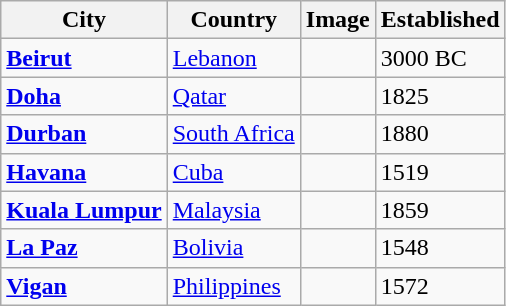<table class="wikitable">
<tr>
<th>City</th>
<th>Country</th>
<th>Image</th>
<th>Established</th>
</tr>
<tr>
<td><strong><a href='#'>Beirut</a></strong></td>
<td> <a href='#'>Lebanon</a></td>
<td></td>
<td>3000 BC</td>
</tr>
<tr>
<td><strong><a href='#'>Doha</a></strong></td>
<td> <a href='#'>Qatar</a></td>
<td></td>
<td>1825</td>
</tr>
<tr>
<td><strong><a href='#'>Durban</a></strong></td>
<td> <a href='#'>South Africa</a></td>
<td></td>
<td>1880</td>
</tr>
<tr>
<td><strong><a href='#'>Havana</a></strong></td>
<td> <a href='#'>Cuba</a></td>
<td></td>
<td>1519</td>
</tr>
<tr>
<td><strong><a href='#'>Kuala Lumpur</a></strong></td>
<td> <a href='#'>Malaysia</a></td>
<td></td>
<td>1859</td>
</tr>
<tr>
<td><strong><a href='#'>La Paz</a></strong></td>
<td> <a href='#'>Bolivia</a></td>
<td></td>
<td>1548</td>
</tr>
<tr>
<td><strong><a href='#'>Vigan</a></strong></td>
<td> <a href='#'>Philippines</a></td>
<td></td>
<td>1572</td>
</tr>
</table>
